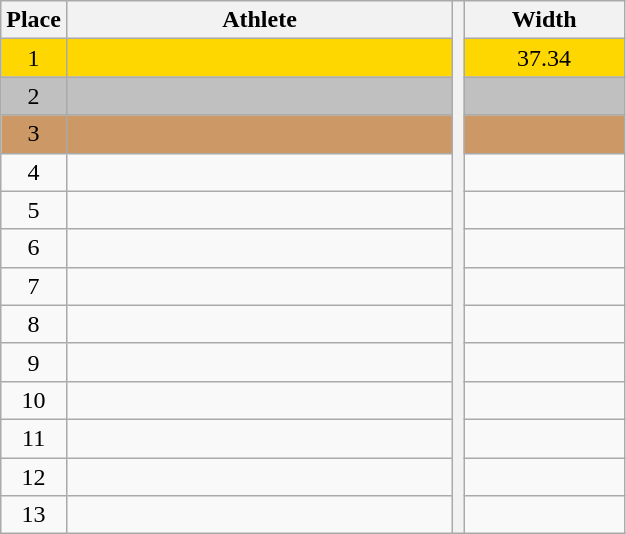<table class="wikitable" style="text-align:center">
<tr>
<th>Place</th>
<th width=250>Athlete</th>
<th rowspan=27></th>
<th width=100>Width</th>
</tr>
<tr bgcolor=gold>
<td>1</td>
<td align=left></td>
<td>37.34</td>
</tr>
<tr bgcolor=silver>
<td>2</td>
<td align=left></td>
<td></td>
</tr>
<tr bgcolor=cc9966>
<td>3</td>
<td align=left></td>
<td></td>
</tr>
<tr>
<td>4</td>
<td align=left></td>
<td></td>
</tr>
<tr>
<td>5</td>
<td align=left></td>
<td></td>
</tr>
<tr>
<td>6</td>
<td align=left></td>
<td></td>
</tr>
<tr>
<td>7</td>
<td align=left></td>
<td></td>
</tr>
<tr>
<td>8</td>
<td align=left></td>
<td></td>
</tr>
<tr>
<td>9</td>
<td align=left></td>
<td></td>
</tr>
<tr>
<td>10</td>
<td align=left></td>
<td></td>
</tr>
<tr>
<td>11</td>
<td align=left></td>
<td></td>
</tr>
<tr>
<td>12</td>
<td align=left></td>
<td></td>
</tr>
<tr>
<td>13</td>
<td align=left></td>
<td></td>
</tr>
</table>
